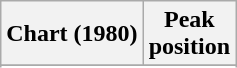<table class="wikitable sortable plainrowheaders">
<tr>
<th>Chart (1980)</th>
<th>Peak<br>position</th>
</tr>
<tr>
</tr>
<tr>
</tr>
</table>
